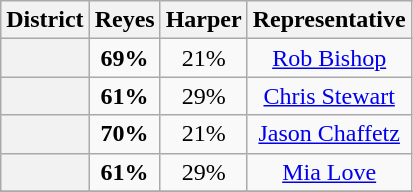<table class=wikitable>
<tr>
<th>District</th>
<th>Reyes</th>
<th>Harper</th>
<th>Representative</th>
</tr>
<tr align=center>
<th></th>
<td><strong>69%</strong></td>
<td>21%</td>
<td><a href='#'>Rob Bishop</a></td>
</tr>
<tr align=center>
<th></th>
<td><strong>61%</strong></td>
<td>29%</td>
<td><a href='#'>Chris Stewart</a></td>
</tr>
<tr align=center>
<th></th>
<td><strong>70%</strong></td>
<td>21%</td>
<td><a href='#'>Jason Chaffetz</a></td>
</tr>
<tr align=center>
<th></th>
<td><strong>61%</strong></td>
<td>29%</td>
<td><a href='#'>Mia Love</a></td>
</tr>
<tr align=center>
</tr>
</table>
